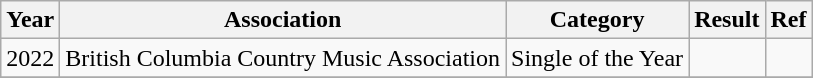<table class="wikitable">
<tr>
<th>Year</th>
<th>Association</th>
<th>Category</th>
<th>Result</th>
<th>Ref</th>
</tr>
<tr>
<td>2022</td>
<td>British Columbia Country Music Association</td>
<td>Single of the Year</td>
<td></td>
<td></td>
</tr>
<tr>
</tr>
</table>
